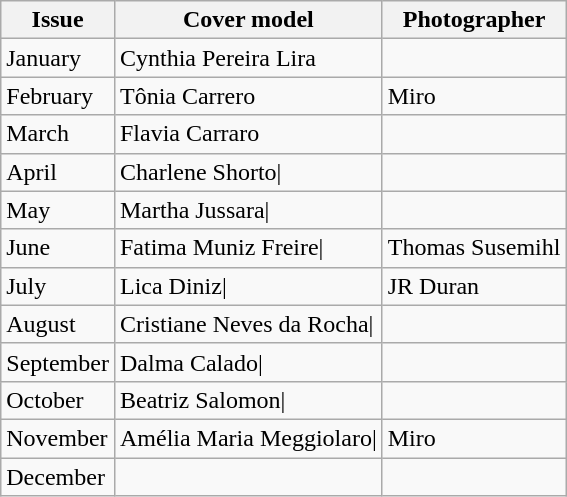<table class="wikitable">
<tr>
<th>Issue</th>
<th>Cover model</th>
<th>Photographer</th>
</tr>
<tr>
<td>January</td>
<td>Cynthia Pereira Lira</td>
<td></td>
</tr>
<tr>
<td>February</td>
<td>Tônia Carrero</td>
<td>Miro</td>
</tr>
<tr>
<td>March</td>
<td>Flavia Carraro</td>
<td></td>
</tr>
<tr>
<td>April</td>
<td>Charlene Shorto|</td>
<td></td>
</tr>
<tr>
<td>May</td>
<td>Martha Jussara|</td>
<td></td>
</tr>
<tr>
<td>June</td>
<td>Fatima Muniz Freire|</td>
<td>Thomas Susemihl</td>
</tr>
<tr>
<td>July</td>
<td>Lica Diniz|</td>
<td>JR Duran</td>
</tr>
<tr>
<td>August</td>
<td>Cristiane Neves da Rocha|</td>
<td></td>
</tr>
<tr>
<td>September</td>
<td>Dalma Calado|</td>
<td></td>
</tr>
<tr>
<td>October</td>
<td>Beatriz Salomon|</td>
<td></td>
</tr>
<tr>
<td>November</td>
<td>Amélia Maria Meggiolaro|</td>
<td>Miro</td>
</tr>
<tr>
<td>December</td>
<td></td>
<td></td>
</tr>
</table>
